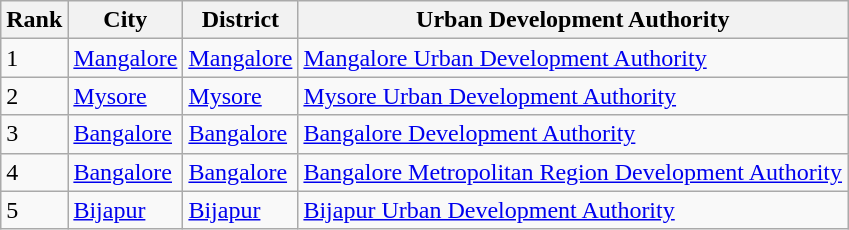<table class="wikitable sortable">
<tr>
<th>Rank</th>
<th>City</th>
<th>District</th>
<th>Urban Development Authority</th>
</tr>
<tr>
<td>1</td>
<td><a href='#'>Mangalore</a></td>
<td><a href='#'>Mangalore</a></td>
<td><a href='#'>Mangalore Urban Development Authority</a></td>
</tr>
<tr>
<td>2</td>
<td><a href='#'>Mysore</a></td>
<td><a href='#'>Mysore</a></td>
<td><a href='#'>Mysore Urban Development Authority</a></td>
</tr>
<tr>
<td>3</td>
<td><a href='#'>Bangalore</a></td>
<td><a href='#'>Bangalore</a></td>
<td><a href='#'>Bangalore Development Authority</a></td>
</tr>
<tr>
<td>4</td>
<td><a href='#'>Bangalore</a></td>
<td><a href='#'>Bangalore</a></td>
<td><a href='#'>Bangalore Metropolitan Region Development Authority</a></td>
</tr>
<tr>
<td>5</td>
<td><a href='#'>Bijapur</a></td>
<td><a href='#'>Bijapur</a></td>
<td><a href='#'>Bijapur Urban Development Authority</a></td>
</tr>
</table>
